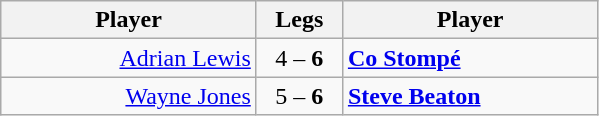<table class=wikitable style="text-align:center">
<tr>
<th width=163>Player</th>
<th width=50>Legs</th>
<th width=163>Player</th>
</tr>
<tr align=left>
<td align=right><a href='#'>Adrian Lewis</a> </td>
<td align=center>4 – <strong>6</strong></td>
<td> <strong><a href='#'>Co Stompé</a></strong></td>
</tr>
<tr align=left>
<td align=right><a href='#'>Wayne Jones</a> </td>
<td align=center>5 – <strong>6</strong></td>
<td> <strong><a href='#'>Steve Beaton</a></strong></td>
</tr>
</table>
